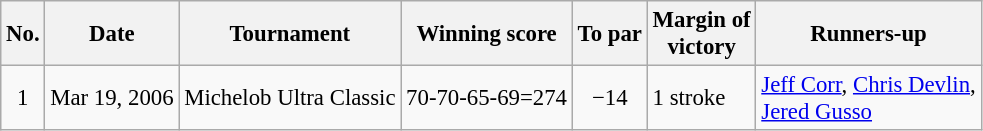<table class="wikitable" style="font-size:95%;">
<tr>
<th>No.</th>
<th>Date</th>
<th>Tournament</th>
<th>Winning score</th>
<th>To par</th>
<th>Margin of<br>victory</th>
<th>Runners-up</th>
</tr>
<tr>
<td align=center>1</td>
<td align=right>Mar 19, 2006</td>
<td>Michelob Ultra Classic</td>
<td>70-70-65-69=274</td>
<td align=center>−14</td>
<td>1 stroke</td>
<td> <a href='#'>Jeff Corr</a>,  <a href='#'>Chris Devlin</a>,<br> <a href='#'>Jered Gusso</a></td>
</tr>
</table>
